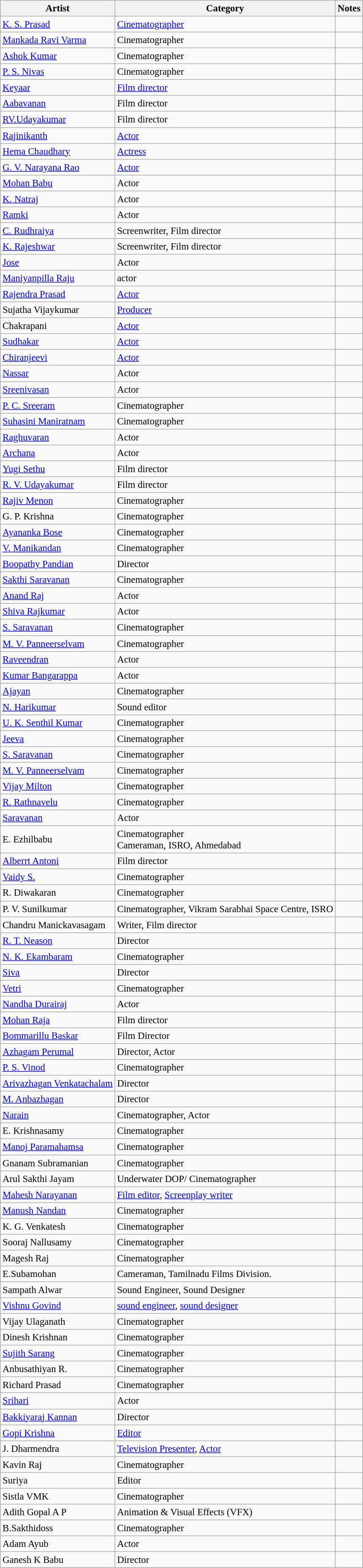<table class="wikitable sortable" style="font-size: 95%;">
<tr>
<th>Artist</th>
<th>Category</th>
<th>Notes</th>
</tr>
<tr>
<td><a href='#'>K. S. Prasad</a></td>
<td><a href='#'>Cinematographer</a></td>
<td></td>
</tr>
<tr>
<td><a href='#'>Mankada Ravi Varma</a></td>
<td>Cinematographer</td>
<td></td>
</tr>
<tr>
<td><a href='#'>Ashok Kumar</a></td>
<td>Cinematographer</td>
<td></td>
</tr>
<tr>
<td><a href='#'>P. S. Nivas</a></td>
<td>Cinematographer</td>
<td></td>
</tr>
<tr>
<td><a href='#'>Keyaar</a></td>
<td><a href='#'>Film director</a></td>
<td></td>
</tr>
<tr>
<td><a href='#'>Aabavanan</a></td>
<td>Film director</td>
<td></td>
</tr>
<tr>
<td><a href='#'>RV.Udayakumar</a></td>
<td>Film director</td>
<td></td>
</tr>
<tr>
<td><a href='#'>Rajinikanth</a></td>
<td><a href='#'>Actor</a></td>
<td></td>
</tr>
<tr>
<td><a href='#'>Hema Chaudhary</a></td>
<td><a href='#'>Actress</a></td>
<td></td>
</tr>
<tr>
<td><a href='#'>G. V. Narayana Rao</a></td>
<td><a href='#'>Actor</a></td>
<td></td>
</tr>
<tr>
<td><a href='#'>Mohan Babu</a></td>
<td>Actor</td>
<td></td>
</tr>
<tr>
<td><a href='#'>K. Natraj</a></td>
<td>Actor</td>
<td></td>
</tr>
<tr>
<td><a href='#'>Ramki</a></td>
<td>Actor</td>
<td></td>
</tr>
<tr>
<td><a href='#'>C. Rudhraiya</a></td>
<td>Screenwriter, Film director</td>
<td></td>
</tr>
<tr>
<td><a href='#'>K. Rajeshwar</a></td>
<td>Screenwriter, Film director</td>
<td></td>
</tr>
<tr>
<td><a href='#'>Jose</a></td>
<td>Actor</td>
<td></td>
</tr>
<tr>
<td><a href='#'>Maniyanpilla Raju</a></td>
<td>actor</td>
<td></td>
</tr>
<tr>
<td><a href='#'>Rajendra Prasad</a></td>
<td><a href='#'>Actor</a></td>
<td></td>
</tr>
<tr>
<td>Sujatha Vijaykumar</td>
<td><a href='#'>Producer</a></td>
<td></td>
</tr>
<tr>
<td Chakrapani (actor)>Chakrapani</td>
<td><a href='#'>Actor</a></td>
<td></td>
</tr>
<tr>
<td><a href='#'>Sudhakar</a></td>
<td><a href='#'>Actor</a></td>
<td></td>
</tr>
<tr>
<td><a href='#'>Chiranjeevi</a></td>
<td><a href='#'>Actor</a></td>
<td></td>
</tr>
<tr>
<td><a href='#'>Nassar</a></td>
<td>Actor</td>
<td></td>
</tr>
<tr>
<td><a href='#'>Sreenivasan</a></td>
<td>Actor</td>
<td></td>
</tr>
<tr>
<td><a href='#'>P. C. Sreeram</a></td>
<td>Cinematographer</td>
<td></td>
</tr>
<tr>
<td><a href='#'>Suhasini Maniratnam</a></td>
<td>Cinematographer</td>
<td></td>
</tr>
<tr>
<td><a href='#'>Raghuvaran</a></td>
<td>Actor</td>
<td></td>
</tr>
<tr>
<td><a href='#'>Archana</a></td>
<td>Actor</td>
<td></td>
</tr>
<tr>
<td><a href='#'>Yugi Sethu</a></td>
<td>Film director</td>
<td></td>
</tr>
<tr>
<td><a href='#'>R. V. Udayakumar</a></td>
<td>Film director</td>
<td></td>
</tr>
<tr>
<td><a href='#'>Rajiv Menon</a></td>
<td>Cinematographer</td>
<td></td>
</tr>
<tr>
<td>G. P. Krishna</td>
<td>Cinematographer</td>
<td></td>
</tr>
<tr>
<td><a href='#'>Ayananka Bose</a></td>
<td>Cinematographer</td>
<td></td>
</tr>
<tr>
<td><a href='#'>V. Manikandan</a></td>
<td>Cinematographer</td>
<td></td>
</tr>
<tr>
<td><a href='#'>Boopathy Pandian</a></td>
<td>Director</td>
<td></td>
</tr>
<tr>
<td><a href='#'>Sakthi Saravanan</a></td>
<td>Cinematographer</td>
<td></td>
</tr>
<tr>
<td><a href='#'>Anand Raj</a></td>
<td>Actor</td>
<td></td>
</tr>
<tr>
<td><a href='#'>Shiva Rajkumar</a></td>
<td>Actor</td>
<td></td>
</tr>
<tr>
<td><a href='#'>S. Saravanan</a></td>
<td>Cinematographer</td>
<td></td>
</tr>
<tr>
<td><a href='#'>M. V. Panneerselvam</a></td>
<td>Cinematographer</td>
<td></td>
</tr>
<tr>
<td><a href='#'>Raveendran</a></td>
<td>Actor</td>
<td></td>
</tr>
<tr>
<td><a href='#'>Kumar Bangarappa</a></td>
<td>Actor</td>
<td></td>
</tr>
<tr>
<td><a href='#'>Ajayan</a></td>
<td>Cinematographer</td>
<td></td>
</tr>
<tr>
<td><a href='#'>N. Harikumar</a></td>
<td>Sound editor</td>
<td></td>
</tr>
<tr>
<td><a href='#'>U. K. Senthil Kumar</a></td>
<td>Cinematographer</td>
<td></td>
</tr>
<tr>
<td><a href='#'>Jeeva</a></td>
<td>Cinematographer</td>
<td></td>
</tr>
<tr>
<td><a href='#'>S. Saravanan</a></td>
<td>Cinematographer</td>
<td></td>
</tr>
<tr>
<td><a href='#'>M. V. Panneerselvam</a></td>
<td>Cinematographer</td>
<td></td>
</tr>
<tr>
<td><a href='#'>Vijay Milton</a></td>
<td>Cinematographer</td>
<td></td>
</tr>
<tr>
<td><a href='#'>R. Rathnavelu</a></td>
<td>Cinematographer</td>
<td></td>
</tr>
<tr>
<td><a href='#'>Saravanan</a></td>
<td>Actor</td>
<td></td>
</tr>
<tr>
<td>E. Ezhilbabu</td>
<td>Cinematographer<br>Cameraman, ISRO, Ahmedabad</td>
<td></td>
</tr>
<tr>
<td><a href='#'>Alberrt Antoni</a></td>
<td>Film director</td>
<td></td>
</tr>
<tr>
<td><a href='#'>Vaidy S.</a></td>
<td>Cinematographer</td>
<td></td>
</tr>
<tr>
<td>R. Diwakaran</td>
<td>Cinematographer</td>
<td></td>
</tr>
<tr>
<td>P. V. Sunilkumar</td>
<td>Cinematographer, Vikram Sarabhai Space Centre, ISRO</td>
<td></td>
</tr>
<tr>
<td>Chandru Manickavasagam</td>
<td>Writer, Film director</td>
<td></td>
</tr>
<tr>
<td><a href='#'>R. T. Neason</a></td>
<td>Director</td>
<td></td>
</tr>
<tr>
<td><a href='#'>N. K. Ekambaram</a></td>
<td>Cinematographer</td>
<td></td>
</tr>
<tr>
<td><a href='#'>Siva</a></td>
<td>Director</td>
<td></td>
</tr>
<tr>
<td><a href='#'>Vetri</a></td>
<td>Cinematographer</td>
<td></td>
</tr>
<tr>
<td><a href='#'>Nandha Durairaj</a></td>
<td>Actor</td>
<td></td>
</tr>
<tr>
<td><a href='#'>Mohan Raja</a></td>
<td>Film director</td>
<td></td>
</tr>
<tr>
<td><a href='#'>Bommarillu Baskar</a></td>
<td>Film Director</td>
<td></td>
</tr>
<tr>
<td><a href='#'>Azhagam Perumal</a></td>
<td>Director, Actor</td>
<td></td>
</tr>
<tr>
<td><a href='#'>P. S. Vinod</a></td>
<td>Cinematographer</td>
<td></td>
</tr>
<tr>
<td><a href='#'>Arivazhagan Venkatachalam</a></td>
<td>Director</td>
<td></td>
</tr>
<tr>
<td><a href='#'>M. Anbazhagan</a></td>
<td>Director</td>
<td></td>
</tr>
<tr>
<td><a href='#'>Narain</a></td>
<td>Cinematographer, Actor</td>
<td></td>
</tr>
<tr>
<td>E. Krishnasamy</td>
<td>Cinematographer</td>
<td></td>
</tr>
<tr>
<td><a href='#'>Manoj Paramahamsa</a></td>
<td>Cinematographer</td>
<td></td>
</tr>
<tr>
<td>Gnanam Subramanian</td>
<td>Cinematographer</td>
<td></td>
</tr>
<tr>
<td>Arul Sakthi Jayam</td>
<td>Underwater DOP/ Cinematographer</td>
<td></td>
</tr>
<tr>
<td><a href='#'>Mahesh Narayanan</a></td>
<td><a href='#'>Film editor</a>, <a href='#'>Screenplay writer</a></td>
<td></td>
</tr>
<tr>
<td><a href='#'>Manush Nandan</a></td>
<td>Cinematographer</td>
<td></td>
</tr>
<tr>
<td>K. G. Venkatesh</td>
<td>Cinematographer</td>
<td></td>
</tr>
<tr>
<td>Sooraj Nallusamy</td>
<td>Cinematographer</td>
<td></td>
</tr>
<tr>
<td>Magesh Raj</td>
<td>Cinematographer</td>
<td></td>
</tr>
<tr>
<td>E.Subamohan</td>
<td>Cameraman, Tamilnadu Films Division.</td>
<td></td>
</tr>
<tr>
<td>Sampath Alwar</td>
<td>Sound Engineer, Sound Designer</td>
<td></td>
</tr>
<tr>
<td><a href='#'>Vishnu Govind</a></td>
<td><a href='#'>sound engineer</a>, <a href='#'>sound designer</a></td>
<td></td>
</tr>
<tr>
<td>Vijay Ulaganath</td>
<td>Cinematographer</td>
<td></td>
</tr>
<tr>
<td>Dinesh Krishnan</td>
<td>Cinematographer</td>
<td></td>
</tr>
<tr>
<td><a href='#'>Sujith Sarang</a></td>
<td>Cinematographer</td>
<td></td>
</tr>
<tr>
<td>Anbusathiyan R.</td>
<td>Cinematographer</td>
<td></td>
</tr>
<tr>
<td>Richard Prasad</td>
<td>Cinematographer</td>
<td></td>
</tr>
<tr>
<td><a href='#'>Srihari</a></td>
<td>Actor</td>
<td></td>
</tr>
<tr>
<td><a href='#'>Bakkiyaraj Kannan</a></td>
<td>Director</td>
<td></td>
</tr>
<tr>
<td><a href='#'>Gopi Krishna</a></td>
<td><a href='#'>Editor</a></td>
<td></td>
</tr>
<tr>
<td>J. Dharmendra</td>
<td><a href='#'>Television Presenter</a>, <a href='#'>Actor</a></td>
<td></td>
</tr>
<tr>
<td>Kavin Raj</td>
<td>Cinematographer</td>
<td></td>
</tr>
<tr>
<td>Suriya</td>
<td>Editor</td>
<td></td>
</tr>
<tr>
<td>Sistla VMK</td>
<td>Cinematographer</td>
<td></td>
</tr>
<tr>
<td>Adith Gopal A P</td>
<td>Animation & Visual Effects (VFX)</td>
<td></td>
</tr>
<tr>
<td>B.Sakthidoss</td>
<td>Cinematographer</td>
<td></td>
</tr>
<tr>
<td>Adam Ayub</td>
<td>Actor</td>
<td></td>
</tr>
<tr>
<td>Ganesh K Babu</td>
<td>Director</td>
</tr>
</table>
